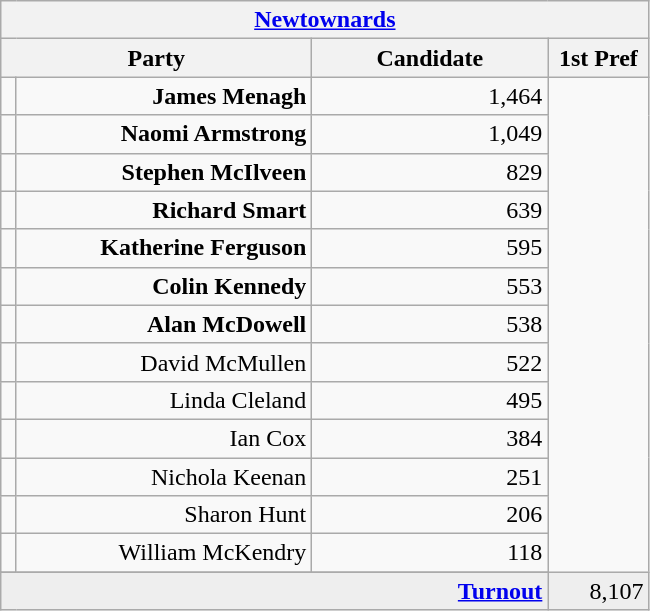<table class="wikitable">
<tr>
<th colspan="4" align="center"><a href='#'>Newtownards</a></th>
</tr>
<tr>
<th colspan="2" align="center" width=200>Party</th>
<th width=150>Candidate</th>
<th width=60>1st Pref</th>
</tr>
<tr>
<td></td>
<td align="right"><strong>James Menagh</strong></td>
<td align="right">1,464</td>
</tr>
<tr>
<td></td>
<td align="right"><strong>Naomi Armstrong</strong></td>
<td align="right">1,049</td>
</tr>
<tr>
<td></td>
<td align="right"><strong>Stephen McIlveen</strong></td>
<td align="right">829</td>
</tr>
<tr>
<td></td>
<td align="right"><strong>Richard Smart</strong></td>
<td align="right">639</td>
</tr>
<tr>
<td></td>
<td align="right"><strong>Katherine Ferguson</strong></td>
<td align="right">595</td>
</tr>
<tr>
<td></td>
<td align="right"><strong>Colin Kennedy</strong></td>
<td align="right">553</td>
</tr>
<tr>
<td></td>
<td align="right"><strong>Alan McDowell</strong></td>
<td align="right">538</td>
</tr>
<tr>
<td></td>
<td align="right">David McMullen</td>
<td align="right">522</td>
</tr>
<tr>
<td></td>
<td align="right">Linda Cleland</td>
<td align="right">495</td>
</tr>
<tr>
<td></td>
<td align="right">Ian Cox</td>
<td align="right">384</td>
</tr>
<tr>
<td></td>
<td align="right">Nichola Keenan</td>
<td align="right">251</td>
</tr>
<tr>
<td></td>
<td align="right">Sharon Hunt</td>
<td align="right">206</td>
</tr>
<tr>
<td></td>
<td align="right">William McKendry</td>
<td align="right">118</td>
</tr>
<tr>
</tr>
<tr bgcolor="EEEEEE">
<td colspan=3 align="right"><strong><a href='#'>Turnout</a></strong></td>
<td align="right">8,107</td>
</tr>
</table>
